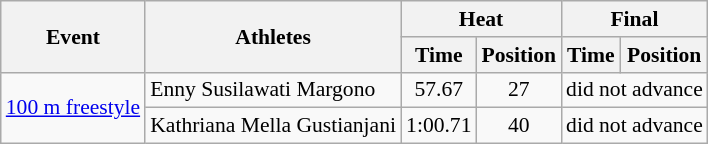<table class="wikitable" border="1" style="font-size:90%">
<tr>
<th rowspan=2>Event</th>
<th rowspan=2>Athletes</th>
<th colspan=2>Heat</th>
<th colspan=2>Final</th>
</tr>
<tr>
<th>Time</th>
<th>Position</th>
<th>Time</th>
<th>Position</th>
</tr>
<tr>
<td rowspan=2><a href='#'>100 m freestyle</a></td>
<td>Enny Susilawati Margono</td>
<td align=center>57.67</td>
<td align=center>27</td>
<td align=center colspan=2>did not advance</td>
</tr>
<tr>
<td>Kathriana Mella Gustianjani</td>
<td align=center>1:00.71</td>
<td align=center>40</td>
<td align=center colspan=2>did not advance</td>
</tr>
</table>
